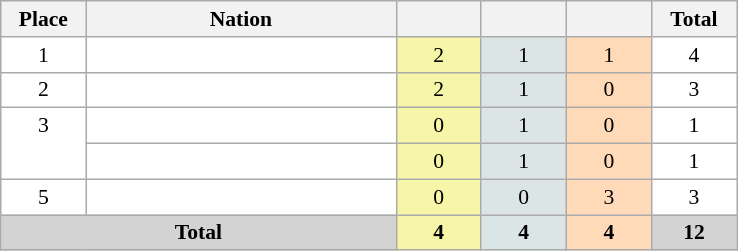<table class=wikitable style="border:1px solid #AAAAAA;font-size:90%">
<tr bgcolor="#EFEFEF">
<th width=50>Place</th>
<th width=200>Nation</th>
<th width=50></th>
<th width=50></th>
<th width=50></th>
<th width=50>Total</th>
</tr>
<tr align="center" valign="top" bgcolor="#FFFFFF">
<td>1</td>
<td align="left"></td>
<td style="background:#F7F6A8;">2</td>
<td style="background:#DCE5E5;">1</td>
<td style="background:#FFDAB9;">1</td>
<td>4</td>
</tr>
<tr align="center" valign="top" bgcolor="#FFFFFF">
<td>2</td>
<td align="left"></td>
<td style="background:#F7F6A8;">2</td>
<td style="background:#DCE5E5;">1</td>
<td style="background:#FFDAB9;">0</td>
<td>3</td>
</tr>
<tr align="center" valign="top" bgcolor="#FFFFFF">
<td rowspan="2" valign="center">3</td>
<td align="left"></td>
<td style="background:#F7F6A8;">0</td>
<td style="background:#DCE5E5;">1</td>
<td style="background:#FFDAB9;">0</td>
<td>1</td>
</tr>
<tr align="center" valign="top" bgcolor="#FFFFFF">
<td align="left"></td>
<td style="background:#F7F6A8;">0</td>
<td style="background:#DCE5E5;">1</td>
<td style="background:#FFDAB9;">0</td>
<td>1</td>
</tr>
<tr align="center" valign="top" bgcolor="#FFFFFF">
<td>5</td>
<td align="left"></td>
<td style="background:#F7F6A8;">0</td>
<td style="background:#DCE5E5;">0</td>
<td style="background:#FFDAB9;">3</td>
<td>3</td>
</tr>
<tr align="center">
<td colspan="2" bgcolor=D3D3D3><strong>Total</strong></td>
<td style="background:#F7F6A8;"><strong>4</strong></td>
<td style="background:#DCE5E5;"><strong>4</strong></td>
<td style="background:#FFDAB9;"><strong>4</strong></td>
<td bgcolor=D3D3D3><strong>12</strong></td>
</tr>
</table>
